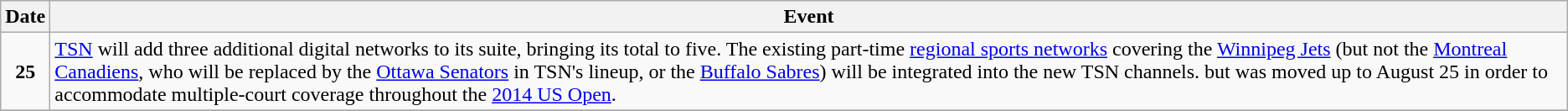<table class="wikitable">
<tr>
<th>Date</th>
<th>Event</th>
</tr>
<tr>
<td style="text-align:center;"><strong>25</strong></td>
<td><a href='#'>TSN</a> will add three additional digital networks to its suite, bringing its total to five. The existing part-time <a href='#'>regional sports networks</a> covering the <a href='#'>Winnipeg Jets</a> (but not the <a href='#'>Montreal Canadiens</a>, who will be replaced by the <a href='#'>Ottawa Senators</a> in TSN's lineup, or the <a href='#'>Buffalo Sabres</a>) will be integrated into the new TSN channels. but was moved up to August 25 in order to accommodate multiple-court coverage throughout the <a href='#'>2014 US Open</a>.</td>
</tr>
<tr>
</tr>
</table>
